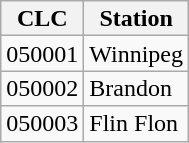<table class="wikitable" style="line-height: 100%;">
<tr>
<th>CLC</th>
<th>Station</th>
</tr>
<tr>
<td>050001</td>
<td>Winnipeg</td>
</tr>
<tr>
<td>050002</td>
<td>Brandon</td>
</tr>
<tr>
<td>050003</td>
<td>Flin Flon</td>
</tr>
</table>
